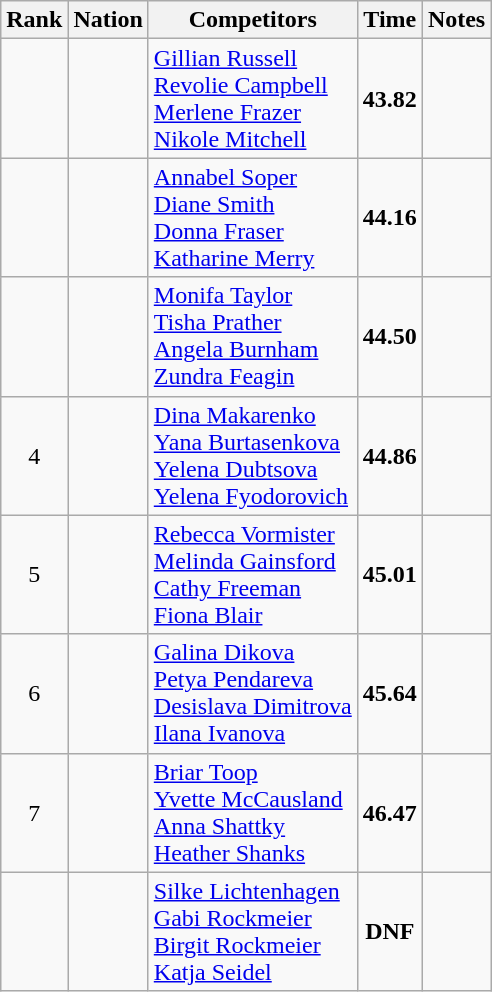<table class="wikitable sortable" style="text-align:center">
<tr>
<th>Rank</th>
<th>Nation</th>
<th>Competitors</th>
<th>Time</th>
<th>Notes</th>
</tr>
<tr>
<td></td>
<td align=left></td>
<td align=left><a href='#'>Gillian Russell</a><br><a href='#'>Revolie Campbell</a><br><a href='#'>Merlene Frazer</a><br><a href='#'>Nikole Mitchell</a></td>
<td><strong>43.82</strong></td>
<td></td>
</tr>
<tr>
<td></td>
<td align=left></td>
<td align=left><a href='#'>Annabel Soper</a><br><a href='#'>Diane Smith</a><br><a href='#'>Donna Fraser</a><br><a href='#'>Katharine Merry</a></td>
<td><strong>44.16</strong></td>
<td></td>
</tr>
<tr>
<td></td>
<td align=left></td>
<td align=left><a href='#'>Monifa Taylor</a><br><a href='#'>Tisha Prather</a><br><a href='#'>Angela Burnham</a><br><a href='#'>Zundra Feagin</a></td>
<td><strong>44.50</strong></td>
<td></td>
</tr>
<tr>
<td>4</td>
<td align=left></td>
<td align=left><a href='#'>Dina Makarenko</a><br><a href='#'>Yana Burtasenkova</a><br><a href='#'>Yelena Dubtsova</a><br><a href='#'>Yelena Fyodorovich</a></td>
<td><strong>44.86</strong></td>
<td></td>
</tr>
<tr>
<td>5</td>
<td align=left></td>
<td align=left><a href='#'>Rebecca Vormister</a><br><a href='#'>Melinda Gainsford</a><br><a href='#'>Cathy Freeman</a><br><a href='#'>Fiona Blair</a></td>
<td><strong>45.01</strong></td>
<td></td>
</tr>
<tr>
<td>6</td>
<td align=left></td>
<td align=left><a href='#'>Galina Dikova</a><br><a href='#'>Petya Pendareva</a><br><a href='#'>Desislava Dimitrova</a><br><a href='#'>Ilana Ivanova</a></td>
<td><strong>45.64</strong></td>
<td></td>
</tr>
<tr>
<td>7</td>
<td align=left></td>
<td align=left><a href='#'>Briar Toop</a><br><a href='#'>Yvette McCausland</a><br><a href='#'>Anna Shattky</a><br><a href='#'>Heather Shanks</a></td>
<td><strong>46.47</strong></td>
<td></td>
</tr>
<tr>
<td></td>
<td align=left></td>
<td align=left><a href='#'>Silke Lichtenhagen</a><br><a href='#'>Gabi Rockmeier</a><br><a href='#'>Birgit Rockmeier</a><br><a href='#'>Katja Seidel</a></td>
<td><strong>DNF</strong></td>
<td></td>
</tr>
</table>
